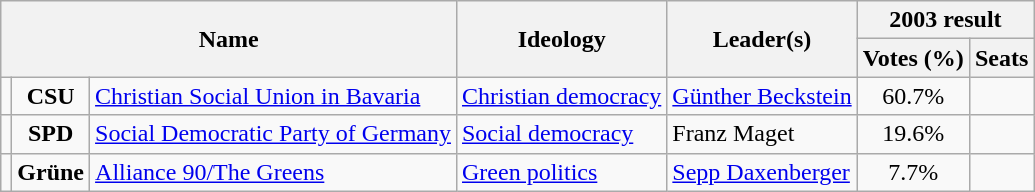<table class="wikitable">
<tr>
<th rowspan=2 colspan=3>Name</th>
<th rowspan=2>Ideology</th>
<th rowspan=2>Leader(s)</th>
<th colspan=2>2003 result</th>
</tr>
<tr>
<th>Votes (%)</th>
<th>Seats</th>
</tr>
<tr>
<td bgcolor=></td>
<td align=center><strong>CSU</strong></td>
<td><a href='#'>Christian Social Union in Bavaria</a><br></td>
<td><a href='#'>Christian democracy</a></td>
<td><a href='#'>Günther Beckstein</a></td>
<td align=center>60.7%</td>
<td></td>
</tr>
<tr>
<td bgcolor=></td>
<td align=center><strong>SPD</strong></td>
<td><a href='#'>Social Democratic Party of Germany</a><br></td>
<td><a href='#'>Social democracy</a></td>
<td>Franz Maget</td>
<td align=center>19.6%</td>
<td></td>
</tr>
<tr>
<td bgcolor=></td>
<td align=center><strong>Grüne</strong></td>
<td><a href='#'>Alliance 90/The Greens</a><br></td>
<td><a href='#'>Green politics</a></td>
<td><a href='#'>Sepp Daxenberger</a></td>
<td align=center>7.7%</td>
<td></td>
</tr>
</table>
